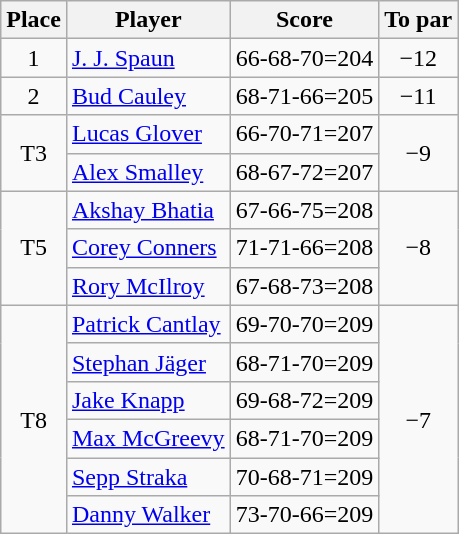<table class="wikitable">
<tr>
<th>Place</th>
<th>Player</th>
<th>Score</th>
<th>To par</th>
</tr>
<tr>
<td align=center>1</td>
<td> <a href='#'>J. J. Spaun</a></td>
<td>66-68-70=204</td>
<td align=center>−12</td>
</tr>
<tr>
<td align=center>2</td>
<td> <a href='#'>Bud Cauley</a></td>
<td>68-71-66=205</td>
<td align=center>−11</td>
</tr>
<tr>
<td rowspan=2 align=center>T3</td>
<td> <a href='#'>Lucas Glover</a></td>
<td>66-70-71=207</td>
<td rowspan=2 align=center>−9</td>
</tr>
<tr>
<td> <a href='#'>Alex Smalley</a></td>
<td>68-67-72=207</td>
</tr>
<tr>
<td rowspan=3 align=center>T5</td>
<td> <a href='#'>Akshay Bhatia</a></td>
<td>67-66-75=208</td>
<td rowspan=3 align=center>−8</td>
</tr>
<tr>
<td> <a href='#'>Corey Conners</a></td>
<td>71-71-66=208</td>
</tr>
<tr>
<td> <a href='#'>Rory McIlroy</a></td>
<td>67-68-73=208</td>
</tr>
<tr>
<td rowspan=6 align=center>T8</td>
<td> <a href='#'>Patrick Cantlay</a></td>
<td>69-70-70=209</td>
<td rowspan=6 align=center>−7</td>
</tr>
<tr>
<td> <a href='#'>Stephan Jäger</a></td>
<td>68-71-70=209</td>
</tr>
<tr>
<td> <a href='#'>Jake Knapp</a></td>
<td>69-68-72=209</td>
</tr>
<tr>
<td> <a href='#'>Max McGreevy</a></td>
<td>68-71-70=209</td>
</tr>
<tr>
<td> <a href='#'>Sepp Straka</a></td>
<td>70-68-71=209</td>
</tr>
<tr>
<td> <a href='#'>Danny Walker</a></td>
<td>73-70-66=209</td>
</tr>
</table>
